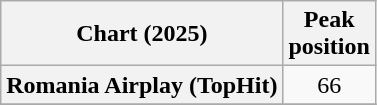<table class="wikitable plainrowheaders" style="text-align:center">
<tr>
<th scope="col">Chart (2025)</th>
<th scope="col">Peak<br> position</th>
</tr>
<tr>
<th scope="row">Romania Airplay (TopHit)</th>
<td>66</td>
</tr>
<tr>
</tr>
</table>
